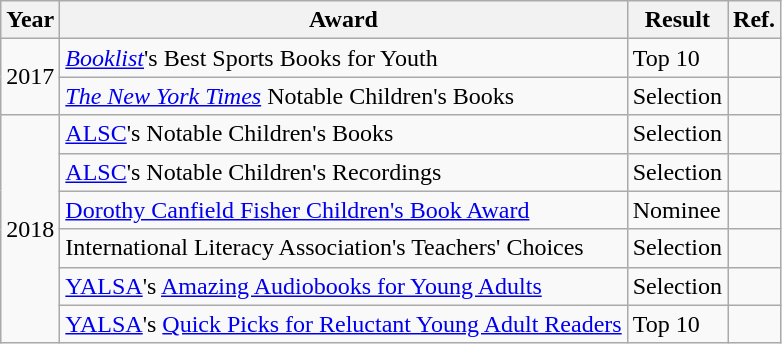<table class="wikitable">
<tr>
<th>Year</th>
<th>Award</th>
<th>Result</th>
<th>Ref.</th>
</tr>
<tr>
<td rowspan="2">2017</td>
<td><em><a href='#'>Booklist</a></em>'s Best Sports Books for Youth</td>
<td>Top 10</td>
<td></td>
</tr>
<tr>
<td><em><a href='#'>The New York Times</a></em> Notable Children's Books</td>
<td>Selection</td>
<td></td>
</tr>
<tr>
<td rowspan="6">2018</td>
<td><a href='#'>ALSC</a>'s Notable Children's Books</td>
<td>Selection</td>
<td></td>
</tr>
<tr>
<td><a href='#'>ALSC</a>'s Notable Children's Recordings</td>
<td>Selection</td>
<td></td>
</tr>
<tr>
<td><a href='#'>Dorothy Canfield Fisher Children's Book Award</a></td>
<td>Nominee</td>
<td></td>
</tr>
<tr>
<td>International Literacy Association's Teachers' Choices</td>
<td>Selection</td>
<td></td>
</tr>
<tr>
<td><a href='#'>YALSA</a>'s <a href='#'>Amazing Audiobooks for Young Adults</a></td>
<td>Selection</td>
<td></td>
</tr>
<tr>
<td><a href='#'>YALSA</a>'s <a href='#'>Quick Picks for Reluctant Young Adult Readers</a></td>
<td>Top 10</td>
<td></td>
</tr>
</table>
